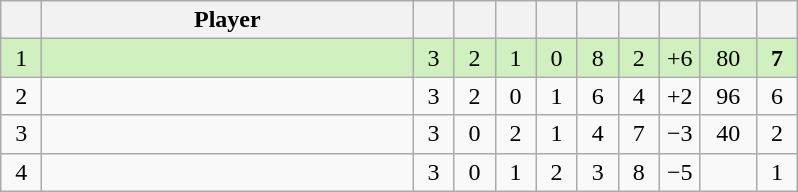<table class="wikitable" style="text-align:center; margin: 1em auto 1em auto, align:left">
<tr>
<th width=20></th>
<th width=240>Player</th>
<th width=20></th>
<th width=20></th>
<th width=20></th>
<th width=20></th>
<th width=20></th>
<th width=20></th>
<th width=20></th>
<th width=30></th>
<th width=20></th>
</tr>
<tr style="background:#D0F0C0;">
<td>1</td>
<td align=left></td>
<td>3</td>
<td>2</td>
<td>1</td>
<td>0</td>
<td>8</td>
<td>2</td>
<td>+6</td>
<td>80</td>
<td><strong>7</strong></td>
</tr>
<tr style=>
<td>2</td>
<td align=left></td>
<td>3</td>
<td>2</td>
<td>0</td>
<td>1</td>
<td>6</td>
<td>4</td>
<td>+2</td>
<td>96</td>
<td>6</td>
</tr>
<tr style=>
<td>3</td>
<td align=left></td>
<td>3</td>
<td>0</td>
<td>2</td>
<td>1</td>
<td>4</td>
<td>7</td>
<td>−3</td>
<td>40</td>
<td>2</td>
</tr>
<tr style=>
<td>4</td>
<td align=left></td>
<td>3</td>
<td>0</td>
<td>1</td>
<td>2</td>
<td>3</td>
<td>8</td>
<td>−5</td>
<td></td>
<td>1</td>
</tr>
</table>
